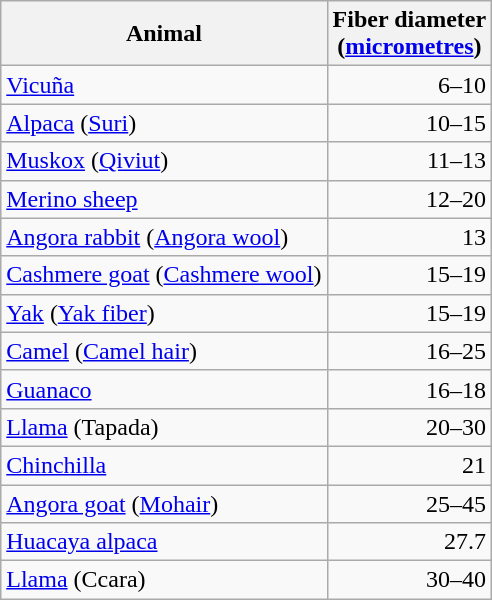<table class="wikitable">
<tr>
<th>Animal</th>
<th>Fiber diameter<br> (<a href='#'>micrometres</a>)</th>
</tr>
<tr>
<td><a href='#'>Vicuña</a></td>
<td style="text-align:right;">6–10</td>
</tr>
<tr>
<td><a href='#'>Alpaca</a> (<a href='#'>Suri</a>)</td>
<td style="text-align:right;">10–15</td>
</tr>
<tr>
<td><a href='#'>Muskox</a> (<a href='#'>Qiviut</a>)</td>
<td style="text-align:right;">11–13</td>
</tr>
<tr>
<td><a href='#'>Merino sheep</a></td>
<td style="text-align:right;">12–20</td>
</tr>
<tr>
<td><a href='#'>Angora rabbit</a> (<a href='#'>Angora wool</a>)</td>
<td style="text-align:right;">13</td>
</tr>
<tr>
<td><a href='#'>Cashmere goat</a> (<a href='#'>Cashmere wool</a>)</td>
<td style="text-align:right;">15–19</td>
</tr>
<tr>
<td><a href='#'>Yak</a> (<a href='#'>Yak fiber</a>)</td>
<td style="text-align:right;">15–19</td>
</tr>
<tr>
<td><a href='#'>Camel</a> (<a href='#'>Camel hair</a>)</td>
<td style="text-align:right;">16–25</td>
</tr>
<tr>
<td><a href='#'>Guanaco</a></td>
<td style="text-align:right;">16–18</td>
</tr>
<tr>
<td><a href='#'>Llama</a> (Tapada)</td>
<td style="text-align:right;">20–30</td>
</tr>
<tr>
<td><a href='#'>Chinchilla</a></td>
<td style="text-align:right;">21</td>
</tr>
<tr>
<td><a href='#'>Angora goat</a> (<a href='#'>Mohair</a>)</td>
<td style="text-align:right;">25–45</td>
</tr>
<tr>
<td><a href='#'>Huacaya alpaca</a></td>
<td style="text-align:right;">27.7</td>
</tr>
<tr>
<td><a href='#'>Llama</a> (Ccara)</td>
<td style="text-align:right;">30–40</td>
</tr>
</table>
